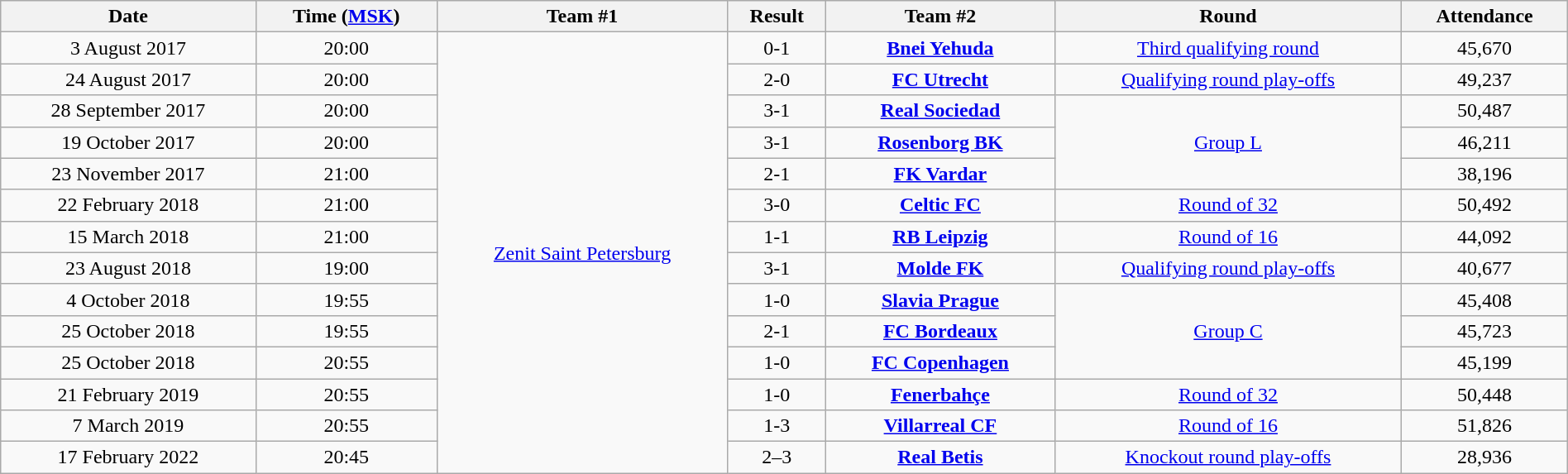<table class="wikitable" style="text-align: center;" width="100%">
<tr>
<th>Date</th>
<th>Time (<a href='#'>MSK</a>)</th>
<th>Team #1</th>
<th>Result</th>
<th>Team #2</th>
<th>Round</th>
<th>Attendance</th>
</tr>
<tr>
<td>3 August 2017</td>
<td>20:00</td>
<td rowspan="14"> <a href='#'>Zenit Saint Petersburg</a></td>
<td>0-1</td>
<td><strong> <a href='#'> Bnei Yehuda</a></strong></td>
<td><a href='#'>Third qualifying round</a></td>
<td>45,670</td>
</tr>
<tr>
<td>24 August 2017</td>
<td>20:00</td>
<td>2-0 </td>
<td><strong> <a href='#'>FC Utrecht</a></strong></td>
<td><a href='#'>Qualifying round play-offs</a></td>
<td>49,237</td>
</tr>
<tr>
<td>28 September 2017</td>
<td>20:00</td>
<td>3-1</td>
<td><strong> <a href='#'>Real Sociedad</a></strong></td>
<td rowspan="3"><a href='#'>Group L</a></td>
<td>50,487</td>
</tr>
<tr>
<td>19 October 2017</td>
<td>20:00</td>
<td>3-1</td>
<td><strong> <a href='#'>Rosenborg BK</a></strong></td>
<td>46,211</td>
</tr>
<tr>
<td>23 November 2017</td>
<td>21:00</td>
<td>2-1</td>
<td><strong> <a href='#'>FK Vardar</a></strong></td>
<td>38,196</td>
</tr>
<tr>
<td>22 February 2018</td>
<td>21:00</td>
<td>3-0</td>
<td><strong> <a href='#'>Celtic FC</a></strong></td>
<td><a href='#'>Round of 32</a></td>
<td>50,492</td>
</tr>
<tr>
<td>15 March 2018</td>
<td>21:00</td>
<td>1-1</td>
<td><strong> <a href='#'>RB Leipzig</a></strong></td>
<td><a href='#'>Round of 16</a></td>
<td>44,092</td>
</tr>
<tr>
<td>23 August 2018</td>
<td>19:00</td>
<td>3-1</td>
<td><strong> <a href='#'>Molde FK</a></strong></td>
<td><a href='#'>Qualifying round play-offs</a></td>
<td>40,677</td>
</tr>
<tr>
<td>4 October 2018</td>
<td>19:55</td>
<td>1-0</td>
<td><strong> <a href='#'>Slavia Prague</a></strong></td>
<td rowspan="3"><a href='#'>Group C</a></td>
<td>45,408</td>
</tr>
<tr>
<td>25 October 2018</td>
<td>19:55</td>
<td>2-1</td>
<td><strong> <a href='#'>FC Bordeaux</a></strong></td>
<td>45,723</td>
</tr>
<tr>
<td>25 October 2018</td>
<td>20:55</td>
<td>1-0</td>
<td><strong> <a href='#'>FC Copenhagen</a></strong></td>
<td>45,199</td>
</tr>
<tr>
<td>21 February 2019</td>
<td>20:55</td>
<td>1-0</td>
<td><strong> <a href='#'>Fenerbahçe</a></strong></td>
<td><a href='#'>Round of 32</a></td>
<td>50,448</td>
</tr>
<tr>
<td>7 March 2019</td>
<td>20:55</td>
<td>1-3</td>
<td><strong> <a href='#'>Villarreal CF</a></strong></td>
<td><a href='#'>Round of 16</a></td>
<td>51,826</td>
</tr>
<tr>
<td>17 February 2022</td>
<td>20:45</td>
<td>2–3</td>
<td><strong> <a href='#'>Real Betis</a></strong></td>
<td><a href='#'>Knockout round play-offs</a></td>
<td>28,936</td>
</tr>
</table>
